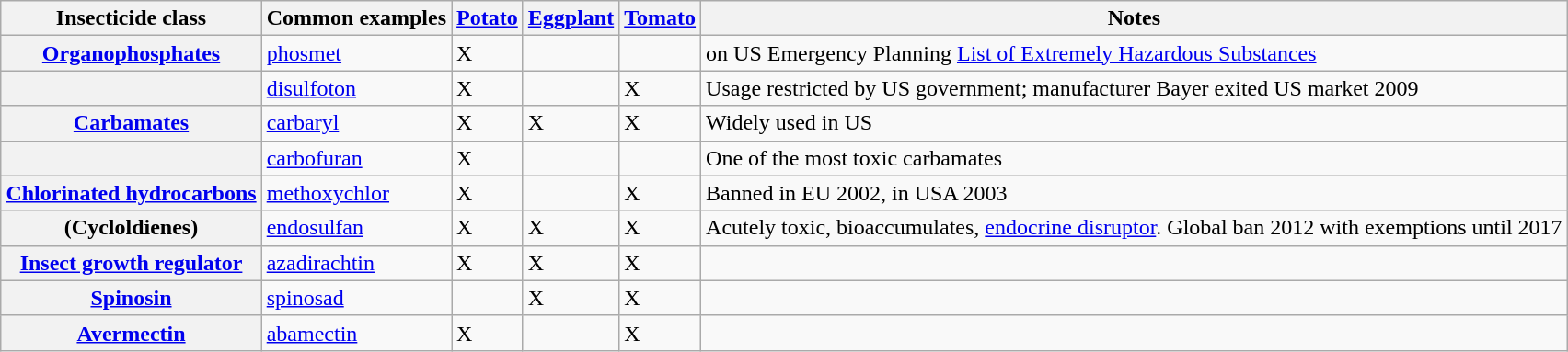<table class="wikitable" style="margin-left: auto; margin-right: auto; border: none;">
<tr>
<th>Insecticide class</th>
<th>Common examples</th>
<th><a href='#'>Potato</a></th>
<th><a href='#'>Eggplant</a></th>
<th><a href='#'>Tomato</a></th>
<th>Notes</th>
</tr>
<tr>
<th><a href='#'>Organophosphates</a></th>
<td><a href='#'>phosmet</a></td>
<td>X</td>
<td></td>
<td></td>
<td>on US Emergency Planning <a href='#'>List of Extremely Hazardous Substances</a></td>
</tr>
<tr>
<th></th>
<td><a href='#'>disulfoton</a></td>
<td>X</td>
<td></td>
<td>X</td>
<td>Usage restricted by US government; manufacturer Bayer exited US market 2009</td>
</tr>
<tr>
<th><a href='#'>Carbamates</a></th>
<td><a href='#'>carbaryl</a></td>
<td>X</td>
<td>X</td>
<td>X</td>
<td>Widely used in US</td>
</tr>
<tr>
<th></th>
<td><a href='#'>carbofuran</a></td>
<td>X</td>
<td></td>
<td></td>
<td>One of the most toxic carbamates</td>
</tr>
<tr>
<th><a href='#'>Chlorinated hydrocarbons</a></th>
<td><a href='#'>methoxychlor</a></td>
<td>X</td>
<td></td>
<td>X</td>
<td>Banned in EU 2002, in USA 2003</td>
</tr>
<tr>
<th>(Cycloldienes)</th>
<td><a href='#'>endosulfan</a></td>
<td>X</td>
<td>X</td>
<td>X</td>
<td>Acutely toxic, bioaccumulates, <a href='#'>endocrine disruptor</a>. Global ban 2012 with exemptions until 2017</td>
</tr>
<tr>
<th><a href='#'>Insect growth regulator</a></th>
<td><a href='#'>azadirachtin</a></td>
<td>X</td>
<td>X</td>
<td>X</td>
<td></td>
</tr>
<tr>
<th><a href='#'>Spinosin</a></th>
<td><a href='#'>spinosad</a></td>
<td></td>
<td>X</td>
<td>X</td>
<td></td>
</tr>
<tr>
<th><a href='#'>Avermectin</a></th>
<td><a href='#'>abamectin</a></td>
<td>X</td>
<td></td>
<td>X</td>
<td></td>
</tr>
<tr>
</tr>
</table>
